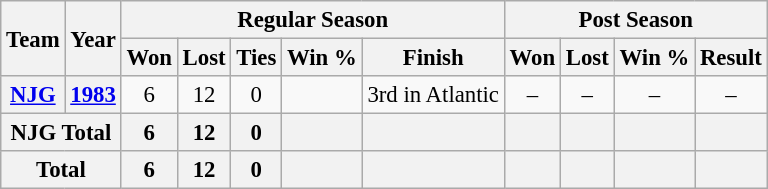<table class="wikitable" style="font-size: 95%; text-align:center;">
<tr>
<th rowspan="2">Team</th>
<th rowspan="2">Year</th>
<th colspan="5">Regular Season</th>
<th colspan="4">Post Season</th>
</tr>
<tr>
<th>Won</th>
<th>Lost</th>
<th>Ties</th>
<th>Win %</th>
<th>Finish</th>
<th>Won</th>
<th>Lost</th>
<th>Win %</th>
<th>Result</th>
</tr>
<tr>
<th><a href='#'>NJG</a></th>
<th><a href='#'>1983</a></th>
<td>6</td>
<td>12</td>
<td>0</td>
<td></td>
<td>3rd in Atlantic</td>
<td>–</td>
<td>–</td>
<td>–</td>
<td>–</td>
</tr>
<tr>
<th colspan="2">NJG Total</th>
<th>6</th>
<th>12</th>
<th>0</th>
<th></th>
<th></th>
<th></th>
<th></th>
<th></th>
<th></th>
</tr>
<tr>
<th colspan="2">Total</th>
<th>6</th>
<th>12</th>
<th>0</th>
<th></th>
<th></th>
<th></th>
<th></th>
<th></th>
<th></th>
</tr>
</table>
